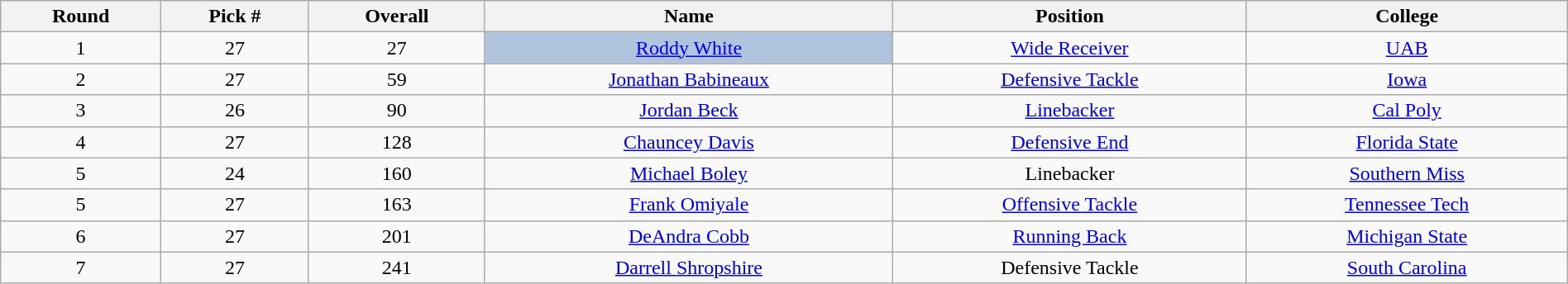<table class="wikitable sortable sortable" style="width: 100%; text-align:center">
<tr>
<th>Round</th>
<th>Pick #</th>
<th>Overall</th>
<th>Name</th>
<th>Position</th>
<th>College</th>
</tr>
<tr>
<td>1</td>
<td>27</td>
<td>27</td>
<td bgcolor=lightsteelblue><a href='#'>Roddy White</a></td>
<td><a href='#'>Wide Receiver</a></td>
<td><a href='#'>UAB</a></td>
</tr>
<tr>
<td>2</td>
<td>27</td>
<td>59</td>
<td><a href='#'>Jonathan Babineaux</a></td>
<td><a href='#'>Defensive Tackle</a></td>
<td><a href='#'>Iowa</a></td>
</tr>
<tr>
<td>3</td>
<td>26</td>
<td>90</td>
<td><a href='#'>Jordan Beck</a></td>
<td><a href='#'>Linebacker</a></td>
<td><a href='#'>Cal Poly</a></td>
</tr>
<tr>
<td>4</td>
<td>27</td>
<td>128</td>
<td><a href='#'>Chauncey Davis</a></td>
<td><a href='#'>Defensive End</a></td>
<td><a href='#'>Florida State</a></td>
</tr>
<tr>
<td>5</td>
<td>24</td>
<td>160</td>
<td><a href='#'>Michael Boley</a></td>
<td>Linebacker</td>
<td><a href='#'>Southern Miss</a></td>
</tr>
<tr>
<td>5</td>
<td>27</td>
<td>163</td>
<td><a href='#'>Frank Omiyale</a></td>
<td><a href='#'>Offensive Tackle</a></td>
<td><a href='#'>Tennessee Tech</a></td>
</tr>
<tr>
<td>6</td>
<td>27</td>
<td>201</td>
<td><a href='#'>DeAndra Cobb</a></td>
<td><a href='#'>Running Back</a></td>
<td><a href='#'>Michigan State</a></td>
</tr>
<tr>
<td>7</td>
<td>27</td>
<td>241</td>
<td><a href='#'>Darrell Shropshire</a></td>
<td>Defensive Tackle</td>
<td><a href='#'>South Carolina</a></td>
</tr>
</table>
